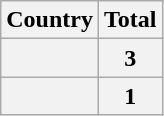<table class="sortable wikitable plainrowheaders">
<tr>
<th scope="col">Country</th>
<th scope="col">Total</th>
</tr>
<tr>
<th scope="row"></th>
<th align="center">3</th>
</tr>
<tr>
<th scope="row"></th>
<th align="center">1</th>
</tr>
</table>
